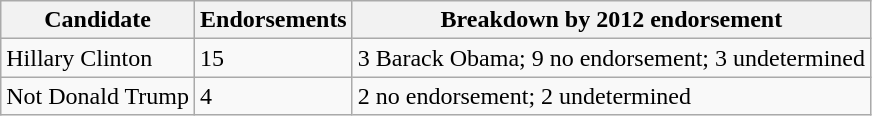<table class="wikitable sortable">
<tr>
<th>Candidate</th>
<th>Endorsements</th>
<th class="unsortable">Breakdown by 2012 endorsement</th>
</tr>
<tr>
<td data-sort-value="Clinton" >Hillary Clinton</td>
<td>15</td>
<td>3 Barack Obama; 9 no endorsement; 3 undetermined</td>
</tr>
<tr>
<td>Not Donald Trump</td>
<td>4</td>
<td>2 no endorsement; 2 undetermined</td>
</tr>
</table>
